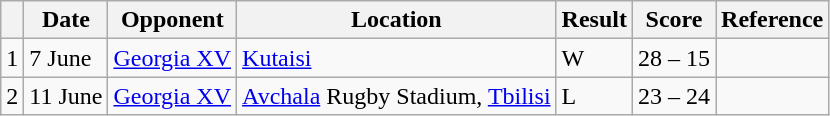<table class="wikitable" style="font-size: 100%;">
<tr>
<th></th>
<th>Date</th>
<th>Opponent</th>
<th>Location</th>
<th>Result</th>
<th>Score</th>
<th>Reference</th>
</tr>
<tr>
<td>1</td>
<td>7 June</td>
<td><a href='#'>Georgia XV</a></td>
<td><a href='#'>Kutaisi</a></td>
<td>W</td>
<td>28 – 15</td>
<td></td>
</tr>
<tr>
<td>2</td>
<td>11 June</td>
<td><a href='#'>Georgia XV</a></td>
<td><a href='#'>Avchala</a> Rugby Stadium, <a href='#'>Tbilisi</a></td>
<td>L</td>
<td>23 – 24</td>
<td></td>
</tr>
</table>
